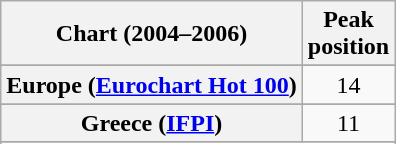<table class="wikitable sortable plainrowheaders" style="text-align:center">
<tr>
<th scope="col">Chart (2004–2006)</th>
<th scope="col">Peak<br>position</th>
</tr>
<tr>
</tr>
<tr>
</tr>
<tr>
</tr>
<tr>
</tr>
<tr>
<th scope="row">Europe (<a href='#'>Eurochart Hot 100</a>)</th>
<td>14</td>
</tr>
<tr>
</tr>
<tr>
</tr>
<tr>
<th scope="row">Greece (<a href='#'>IFPI</a>)</th>
<td>11</td>
</tr>
<tr>
</tr>
<tr>
</tr>
<tr>
</tr>
<tr>
</tr>
<tr>
</tr>
<tr>
</tr>
<tr>
</tr>
<tr>
</tr>
<tr>
</tr>
<tr>
</tr>
<tr>
</tr>
<tr>
</tr>
<tr>
</tr>
</table>
